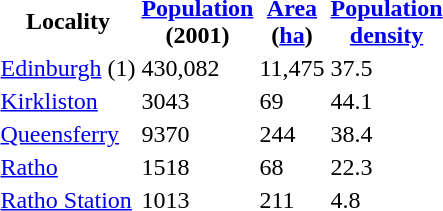<table>
<tr>
<th>Locality</th>
<th><a href='#'>Population</a><br>(2001)</th>
<th><a href='#'>Area</a><br>(<a href='#'>ha</a>)</th>
<th><a href='#'>Population<br>density</a></th>
</tr>
<tr>
<td><a href='#'>Edinburgh</a> (1)</td>
<td>430,082</td>
<td>11,475</td>
<td>37.5</td>
</tr>
<tr>
<td><a href='#'>Kirkliston</a></td>
<td>3043</td>
<td>69</td>
<td>44.1</td>
</tr>
<tr>
<td><a href='#'>Queensferry</a></td>
<td>9370</td>
<td>244</td>
<td>38.4</td>
</tr>
<tr>
<td><a href='#'>Ratho</a></td>
<td>1518</td>
<td>68</td>
<td>22.3</td>
</tr>
<tr>
<td><a href='#'>Ratho Station</a></td>
<td>1013</td>
<td>211</td>
<td>4.8</td>
</tr>
<tr>
</tr>
</table>
